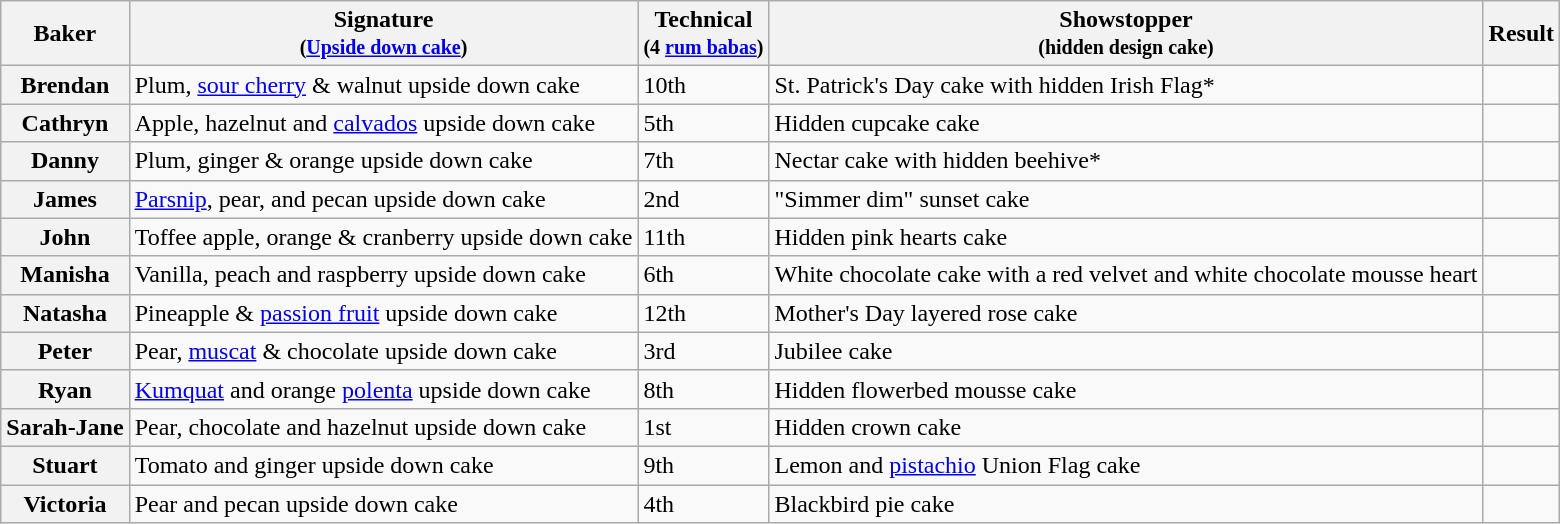<table class="wikitable sortable col3center sticky-header">
<tr>
<th scope="col">Baker</th>
<th scope="col" class="unsortable">Signature<br><small>(<a href='#'>Upside down cake</a>)</small></th>
<th scope="col">Technical<br><small>(4 <a href='#'>rum babas</a>)</small></th>
<th scope="col" class="unsortable">Showstopper<br><small>(hidden design cake)</small></th>
<th scope="col">Result</th>
</tr>
<tr>
<th scope="row">Brendan</th>
<td>Plum, <a href='#'>sour cherry</a> & walnut upside down cake</td>
<td>10th</td>
<td>St. Patrick's Day cake with hidden Irish Flag*</td>
<td></td>
</tr>
<tr>
<th scope="row">Cathryn</th>
<td>Apple, hazelnut and <a href='#'>calvados</a> upside down cake</td>
<td>5th</td>
<td>Hidden cupcake cake</td>
<td></td>
</tr>
<tr>
<th scope="row">Danny</th>
<td>Plum, ginger & orange upside down cake</td>
<td>7th</td>
<td>Nectar cake with hidden beehive*</td>
<td></td>
</tr>
<tr>
<th scope="row">James</th>
<td><a href='#'>Parsnip</a>, pear, and pecan upside down cake</td>
<td>2nd</td>
<td>"Simmer dim" sunset cake</td>
<td></td>
</tr>
<tr>
<th scope="row">John</th>
<td>Toffee apple, orange & cranberry upside down cake</td>
<td>11th</td>
<td>Hidden pink hearts cake</td>
<td></td>
</tr>
<tr>
<th scope="row">Manisha</th>
<td>Vanilla, peach and raspberry upside down cake</td>
<td>6th</td>
<td>White chocolate cake with a red velvet and white chocolate mousse heart</td>
<td></td>
</tr>
<tr>
<th scope="row">Natasha</th>
<td>Pineapple & <a href='#'>passion fruit</a> upside down cake</td>
<td>12th</td>
<td>Mother's Day layered rose cake</td>
<td></td>
</tr>
<tr>
<th scope="row">Peter</th>
<td>Pear, <a href='#'>muscat</a> & chocolate upside down cake</td>
<td>3rd</td>
<td>Jubilee cake</td>
<td></td>
</tr>
<tr>
<th scope="row">Ryan</th>
<td><a href='#'>Kumquat</a> and orange <a href='#'>polenta</a> upside down cake</td>
<td>8th</td>
<td>Hidden flowerbed mousse cake</td>
<td></td>
</tr>
<tr>
<th scope="row">Sarah-Jane</th>
<td>Pear, chocolate and hazelnut upside down cake</td>
<td>1st</td>
<td>Hidden crown cake</td>
<td></td>
</tr>
<tr>
<th scope="row">Stuart</th>
<td>Tomato and ginger upside down cake</td>
<td>9th</td>
<td>Lemon and <a href='#'>pistachio</a> Union Flag cake</td>
<td></td>
</tr>
<tr>
<th scope="row">Victoria</th>
<td>Pear and pecan upside down cake</td>
<td>4th</td>
<td>Blackbird pie cake</td>
<td></td>
</tr>
</table>
